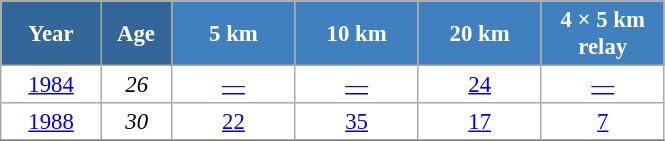<table class="wikitable" style="font-size:95%; text-align:center; border:grey solid 1px; border-collapse:collapse; background:#ffffff;">
<tr>
<th style="background-color:#369; color:white; width:60px;"> Year </th>
<th style="background-color:#369; color:white; width:40px;"> Age </th>
<th style="background-color:#4180be; color:white; width:75px;"> 5 km </th>
<th style="background-color:#4180be; color:white; width:75px;"> 10 km </th>
<th style="background-color:#4180be; color:white; width:75px;"> 20 km </th>
<th style="background-color:#4180be; color:white; width:75px;"> 4 × 5 km <br> relay </th>
</tr>
<tr>
<td><a href='#'>1984</a></td>
<td><em>26</em></td>
<td><a href='#'>—</a></td>
<td><a href='#'>—</a></td>
<td><a href='#'>24</a></td>
<td><a href='#'>—</a></td>
</tr>
<tr>
<td><a href='#'>1988</a></td>
<td><em>30</em></td>
<td><a href='#'>22</a></td>
<td><a href='#'>35</a></td>
<td><a href='#'>17</a></td>
<td><a href='#'>7</a></td>
</tr>
<tr>
</tr>
</table>
